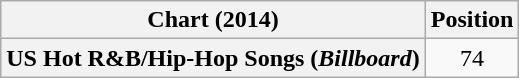<table class="wikitable plainrowheaders" style="text-align: center;">
<tr>
<th>Chart (2014)</th>
<th>Position</th>
</tr>
<tr>
<th scope="row">US Hot R&B/Hip-Hop Songs (<em>Billboard</em>)</th>
<td>74</td>
</tr>
</table>
